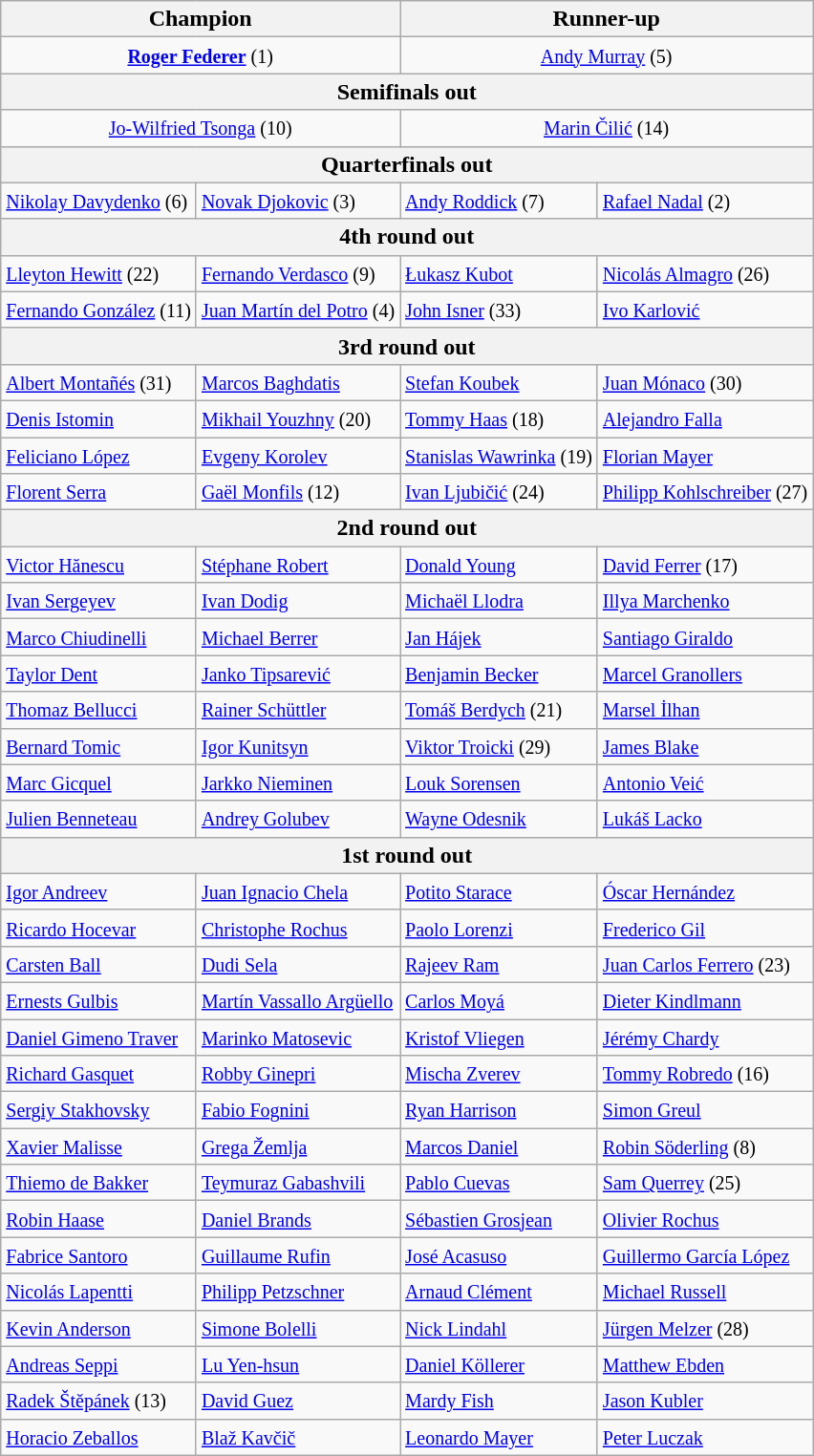<table class="wikitable collapsible collapsed">
<tr>
<th colspan="2"><strong>Champion</strong></th>
<th colspan="2">Runner-up</th>
</tr>
<tr>
<td align="center" colspan="2"><small> <strong><a href='#'>Roger Federer</a></strong> (1)</small></td>
<td align="center" colspan="2"><small> <a href='#'>Andy Murray</a> (5)</small></td>
</tr>
<tr>
<th colspan="4">Semifinals out</th>
</tr>
<tr>
<td align="center" colspan="2"><small> <a href='#'>Jo-Wilfried Tsonga</a> (10)</small></td>
<td align="center" colspan="2"><small> <a href='#'>Marin Čilić</a> (14)</small></td>
</tr>
<tr>
<th colspan="4">Quarterfinals out</th>
</tr>
<tr>
<td><small> <a href='#'>Nikolay Davydenko</a> (6)</small></td>
<td><small> <a href='#'>Novak Djokovic</a> (3)</small></td>
<td><small> <a href='#'>Andy Roddick</a> (7)</small></td>
<td><small> <a href='#'>Rafael Nadal</a> (2)</small></td>
</tr>
<tr>
<th colspan="4">4th round out</th>
</tr>
<tr>
<td><small> <a href='#'>Lleyton Hewitt</a> (22)</small></td>
<td><small> <a href='#'>Fernando Verdasco</a> (9)</small></td>
<td><small> <a href='#'>Łukasz Kubot</a></small></td>
<td><small> <a href='#'>Nicolás Almagro</a> (26)</small></td>
</tr>
<tr>
<td><small> <a href='#'>Fernando González</a> (11)</small></td>
<td><small> <a href='#'>Juan Martín del Potro</a> (4)</small></td>
<td><small> <a href='#'>John Isner</a> (33)</small></td>
<td><small> <a href='#'>Ivo Karlović</a></small></td>
</tr>
<tr>
<th colspan="4">3rd round out</th>
</tr>
<tr>
<td><small> <a href='#'>Albert Montañés</a> (31)</small></td>
<td><small> <a href='#'>Marcos Baghdatis</a></small></td>
<td><small> <a href='#'>Stefan Koubek</a></small></td>
<td><small> <a href='#'>Juan Mónaco</a> (30)</small></td>
</tr>
<tr>
<td><small> <a href='#'>Denis Istomin</a></small></td>
<td><small> <a href='#'>Mikhail Youzhny</a> (20)</small></td>
<td><small> <a href='#'>Tommy Haas</a> (18)</small></td>
<td><small> <a href='#'>Alejandro Falla</a></small></td>
</tr>
<tr>
<td><small> <a href='#'>Feliciano López</a></small></td>
<td><small> <a href='#'>Evgeny Korolev</a></small></td>
<td><small> <a href='#'>Stanislas Wawrinka</a> (19)</small></td>
<td><small> <a href='#'>Florian Mayer</a></small></td>
</tr>
<tr>
<td><small> <a href='#'>Florent Serra</a></small></td>
<td><small> <a href='#'>Gaël Monfils</a> (12)</small></td>
<td><small> <a href='#'>Ivan Ljubičić</a> (24)</small></td>
<td><small> <a href='#'>Philipp Kohlschreiber</a> (27)</small></td>
</tr>
<tr>
<th colspan="4">2nd round out</th>
</tr>
<tr>
<td><small> <a href='#'>Victor Hănescu</a></small></td>
<td><small> <a href='#'>Stéphane Robert</a></small></td>
<td><small> <a href='#'>Donald Young</a></small></td>
<td><small> <a href='#'>David Ferrer</a> (17)</small></td>
</tr>
<tr>
<td><small> <a href='#'>Ivan Sergeyev</a></small></td>
<td><small> <a href='#'>Ivan Dodig</a></small></td>
<td><small> <a href='#'>Michaël Llodra</a></small></td>
<td><small> <a href='#'>Illya Marchenko</a></small></td>
</tr>
<tr>
<td><small> <a href='#'>Marco Chiudinelli</a></small></td>
<td><small> <a href='#'>Michael Berrer</a></small></td>
<td><small> <a href='#'>Jan Hájek</a></small></td>
<td><small> <a href='#'>Santiago Giraldo</a></small></td>
</tr>
<tr>
<td><small> <a href='#'>Taylor Dent</a></small></td>
<td><small> <a href='#'>Janko Tipsarević</a></small></td>
<td><small> <a href='#'>Benjamin Becker</a></small></td>
<td><small> <a href='#'>Marcel Granollers</a></small></td>
</tr>
<tr>
<td><small> <a href='#'>Thomaz Bellucci</a></small></td>
<td><small> <a href='#'>Rainer Schüttler</a></small></td>
<td><small> <a href='#'>Tomáš Berdych</a> (21)</small></td>
<td><small> <a href='#'>Marsel İlhan</a></small></td>
</tr>
<tr>
<td><small> <a href='#'>Bernard Tomic</a></small></td>
<td><small> <a href='#'>Igor Kunitsyn</a></small></td>
<td><small> <a href='#'>Viktor Troicki</a> (29)</small></td>
<td><small> <a href='#'>James Blake</a></small></td>
</tr>
<tr>
<td><small> <a href='#'>Marc Gicquel</a></small></td>
<td><small> <a href='#'>Jarkko Nieminen</a></small></td>
<td><small> <a href='#'>Louk Sorensen</a></small></td>
<td><small> <a href='#'>Antonio Veić</a></small></td>
</tr>
<tr>
<td><small> <a href='#'>Julien Benneteau</a></small></td>
<td><small> <a href='#'>Andrey Golubev</a></small></td>
<td><small> <a href='#'>Wayne Odesnik</a></small></td>
<td><small> <a href='#'>Lukáš Lacko</a></small></td>
</tr>
<tr>
<th colspan="4">1st round out</th>
</tr>
<tr>
<td><small> <a href='#'>Igor Andreev</a></small></td>
<td><small> <a href='#'>Juan Ignacio Chela</a></small></td>
<td><small> <a href='#'>Potito Starace</a></small></td>
<td><small> <a href='#'>Óscar Hernández</a></small></td>
</tr>
<tr>
<td><small> <a href='#'>Ricardo Hocevar</a></small></td>
<td><small> <a href='#'>Christophe Rochus</a></small></td>
<td><small> <a href='#'>Paolo Lorenzi</a></small></td>
<td><small> <a href='#'>Frederico Gil</a></small></td>
</tr>
<tr>
<td><small> <a href='#'>Carsten Ball</a></small></td>
<td><small> <a href='#'>Dudi Sela</a></small></td>
<td><small> <a href='#'>Rajeev Ram</a></small></td>
<td><small> <a href='#'>Juan Carlos Ferrero</a> (23)</small></td>
</tr>
<tr>
<td><small> <a href='#'>Ernests Gulbis</a></small></td>
<td><small> <a href='#'>Martín Vassallo Argüello</a></small></td>
<td><small> <a href='#'>Carlos Moyá</a></small></td>
<td><small> <a href='#'>Dieter Kindlmann</a></small></td>
</tr>
<tr>
<td><small> <a href='#'>Daniel Gimeno Traver</a></small></td>
<td><small> <a href='#'>Marinko Matosevic</a></small></td>
<td><small> <a href='#'>Kristof Vliegen</a></small></td>
<td><small> <a href='#'>Jérémy Chardy</a></small></td>
</tr>
<tr>
<td><small> <a href='#'>Richard Gasquet</a></small></td>
<td><small> <a href='#'>Robby Ginepri</a></small></td>
<td><small> <a href='#'>Mischa Zverev</a></small></td>
<td><small> <a href='#'>Tommy Robredo</a> (16)</small></td>
</tr>
<tr>
<td><small> <a href='#'>Sergiy Stakhovsky</a></small></td>
<td><small> <a href='#'>Fabio Fognini</a></small></td>
<td><small> <a href='#'>Ryan Harrison</a></small></td>
<td><small> <a href='#'>Simon Greul</a></small></td>
</tr>
<tr>
<td><small> <a href='#'>Xavier Malisse</a></small></td>
<td><small> <a href='#'>Grega Žemlja</a></small></td>
<td><small> <a href='#'>Marcos Daniel</a></small></td>
<td><small> <a href='#'>Robin Söderling</a> (8)</small></td>
</tr>
<tr>
<td><small> <a href='#'>Thiemo de Bakker</a></small></td>
<td><small> <a href='#'>Teymuraz Gabashvili</a></small></td>
<td><small> <a href='#'>Pablo Cuevas</a></small></td>
<td><small> <a href='#'>Sam Querrey</a> (25)</small></td>
</tr>
<tr>
<td><small> <a href='#'>Robin Haase</a></small></td>
<td><small> <a href='#'>Daniel Brands</a></small></td>
<td><small> <a href='#'>Sébastien Grosjean</a></small></td>
<td><small> <a href='#'>Olivier Rochus</a></small></td>
</tr>
<tr>
<td><small> <a href='#'>Fabrice Santoro</a></small></td>
<td><small> <a href='#'>Guillaume Rufin</a></small></td>
<td><small> <a href='#'>José Acasuso</a></small></td>
<td><small> <a href='#'>Guillermo García López</a></small></td>
</tr>
<tr>
<td><small> <a href='#'>Nicolás Lapentti</a></small></td>
<td><small> <a href='#'>Philipp Petzschner</a></small></td>
<td><small> <a href='#'>Arnaud Clément</a> </small></td>
<td><small> <a href='#'>Michael Russell</a></small></td>
</tr>
<tr>
<td><small> <a href='#'>Kevin Anderson</a></small></td>
<td><small> <a href='#'>Simone Bolelli</a></small></td>
<td><small> <a href='#'>Nick Lindahl</a></small></td>
<td><small> <a href='#'>Jürgen Melzer</a> (28)</small></td>
</tr>
<tr>
<td><small> <a href='#'>Andreas Seppi</a></small></td>
<td><small> <a href='#'>Lu Yen-hsun</a></small></td>
<td><small> <a href='#'>Daniel Köllerer</a> </small></td>
<td><small> <a href='#'>Matthew Ebden</a></small></td>
</tr>
<tr>
<td><small> <a href='#'>Radek Štěpánek</a> (13)</small></td>
<td><small> <a href='#'>David Guez</a></small></td>
<td><small> <a href='#'>Mardy Fish</a></small></td>
<td><small> <a href='#'>Jason Kubler</a></small></td>
</tr>
<tr>
<td><small> <a href='#'>Horacio Zeballos</a> </small></td>
<td><small> <a href='#'>Blaž Kavčič</a></small></td>
<td><small> <a href='#'>Leonardo Mayer</a></small></td>
<td><small> <a href='#'>Peter Luczak</a></small></td>
</tr>
</table>
